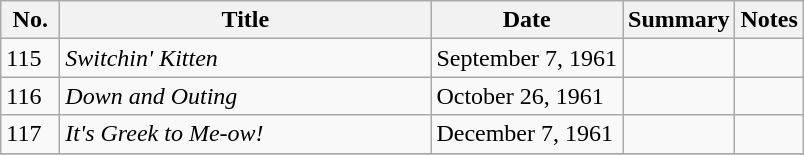<table class="wikitable">
<tr>
<th style="width:2em">No.</th>
<th style="width:15em">Title</th>
<th stle="width:2em">Date</th>
<th>Summary</th>
<th>Notes</th>
</tr>
<tr>
<td>115</td>
<td><em>Switchin' Kitten</em></td>
<td>September 7, 1961</td>
<td></td>
<td></td>
</tr>
<tr>
<td>116</td>
<td><em>Down and Outing</em></td>
<td>October 26, 1961</td>
<td></td>
<td></td>
</tr>
<tr>
<td>117</td>
<td><em>It's Greek to Me-ow!</em></td>
<td>December 7, 1961</td>
<td></td>
<td></td>
</tr>
<tr>
</tr>
</table>
